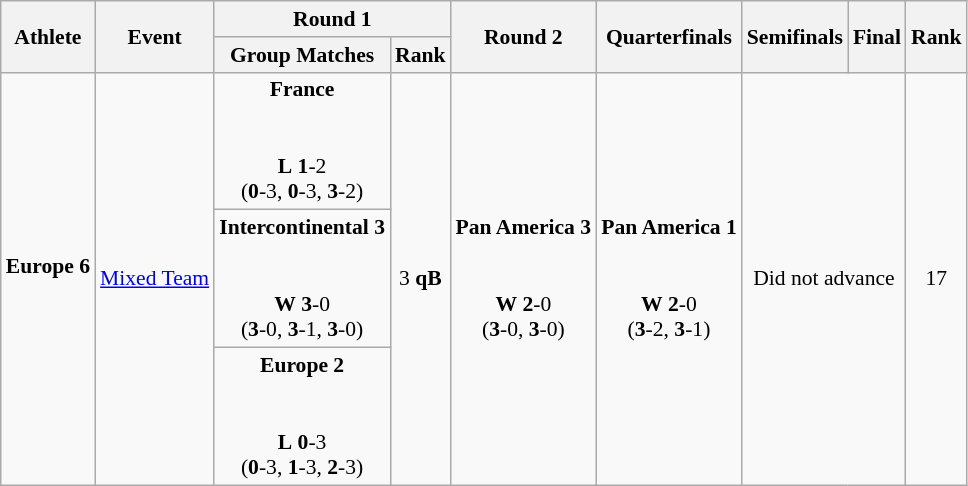<table class="wikitable" border="1" style="font-size:90%">
<tr>
<th rowspan=2>Athlete</th>
<th rowspan=2>Event</th>
<th colspan=2>Round 1</th>
<th rowspan=2>Round 2</th>
<th rowspan=2>Quarterfinals</th>
<th rowspan=2>Semifinals</th>
<th rowspan=2>Final</th>
<th rowspan=2>Rank</th>
</tr>
<tr>
<th>Group Matches</th>
<th>Rank</th>
</tr>
<tr>
<td rowspan=3><strong>Europe 6</strong><br><br></td>
<td rowspan=3><a href='#'>Mixed Team</a></td>
<td align=center><strong>France</strong><br><br><br> <strong>L</strong> <strong>1</strong>-2 <br> (<strong>0</strong>-3, <strong>0</strong>-3, <strong>3</strong>-2)</td>
<td rowspan=3 align=center>3 <strong>qB</strong></td>
<td align=center rowspan=3><strong>Pan America 3</strong><br><br><br> <strong>W</strong> <strong>2</strong>-0 <br> (<strong>3</strong>-0, <strong>3</strong>-0)</td>
<td align=center rowspan=3><strong>Pan America 1</strong><br><br><br> <strong>W</strong> <strong>2</strong>-0 <br> (<strong>3</strong>-2, <strong>3</strong>-1)</td>
<td rowspan=3 colspan=2 align=center>Did not advance</td>
<td rowspan=3 align=center>17</td>
</tr>
<tr>
<td align=center><strong>Intercontinental 3</strong><br><br><br> <strong>W</strong> <strong>3</strong>-0 <br> (<strong>3</strong>-0, <strong>3</strong>-1, <strong>3</strong>-0)</td>
</tr>
<tr>
<td align=center><strong>Europe 2</strong><br><br><br> <strong>L</strong> <strong>0</strong>-3 <br> (<strong>0</strong>-3, <strong>1</strong>-3, <strong>2</strong>-3)</td>
</tr>
</table>
